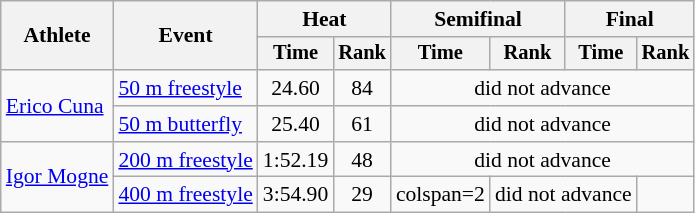<table class="wikitable" style="text-align:center; font-size:90%">
<tr>
<th rowspan="2">Athlete</th>
<th rowspan="2">Event</th>
<th colspan="2">Heat</th>
<th colspan="2">Semifinal</th>
<th colspan="2">Final</th>
</tr>
<tr style="font-size:95%">
<th>Time</th>
<th>Rank</th>
<th>Time</th>
<th>Rank</th>
<th>Time</th>
<th>Rank</th>
</tr>
<tr>
<td align=left rowspan=2><a href='#'>Erico Cuna</a></td>
<td align=left><a href='#'>50 m freestyle</a></td>
<td>24.60</td>
<td>84</td>
<td colspan=4>did not advance</td>
</tr>
<tr>
<td align=left><a href='#'>50 m butterfly</a></td>
<td>25.40</td>
<td>61</td>
<td colspan=4>did not advance</td>
</tr>
<tr>
<td align=left rowspan=2><a href='#'>Igor Mogne</a></td>
<td align=left><a href='#'>200 m freestyle</a></td>
<td>1:52.19</td>
<td>48</td>
<td colspan=4>did not advance</td>
</tr>
<tr>
<td align=left><a href='#'>400 m freestyle</a></td>
<td>3:54.90</td>
<td>29</td>
<td>colspan=2</td>
<td colspan=2>did not advance</td>
</tr>
</table>
